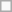<table class=wikitable>
<tr>
<td> </td>
</tr>
</table>
